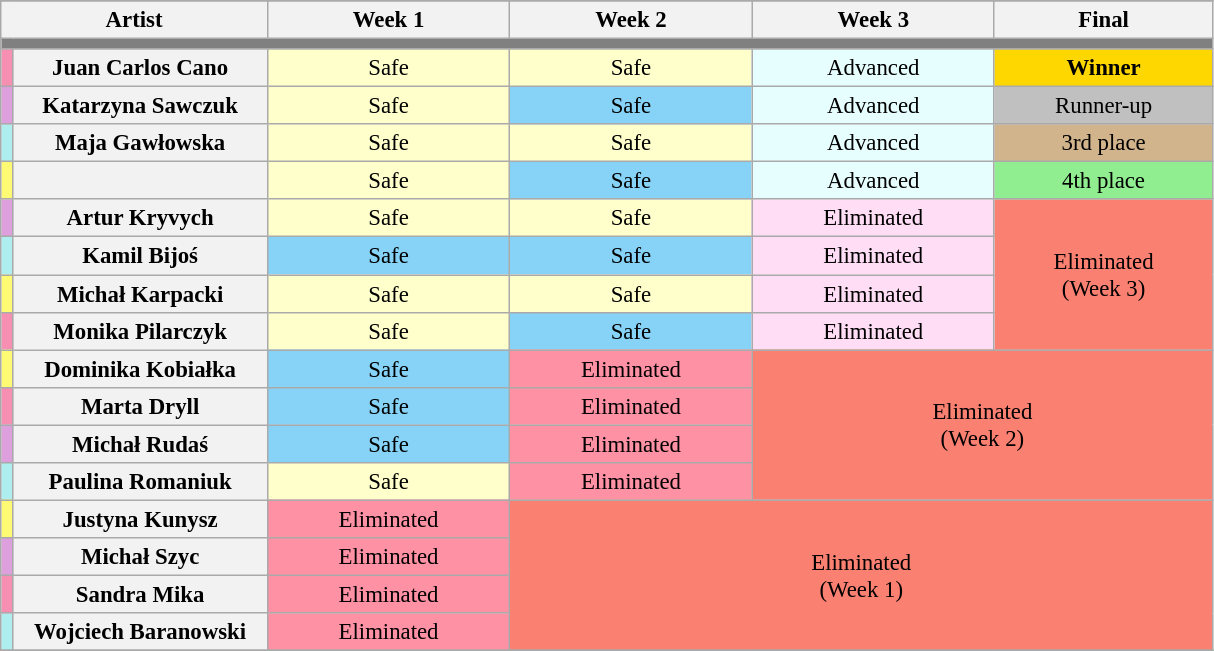<table class="wikitable" style="text-align:center; font-size:95%;" width="64%">
<tr>
</tr>
<tr>
<th colspan="2" width="22%">Artist</th>
<th width="20%">Week 1</th>
<th width="20%">Week 2</th>
<th width="20%">Week 3</th>
<th width="20%">Final</th>
</tr>
<tr>
<th colspan="6" style="background:grey;"></th>
</tr>
<tr>
<td style="background:#F78FB2;"></td>
<th>Juan Carlos Cano</th>
<td style="background:#FFFFCC;">Safe</td>
<td style="background:#FFFFCC;">Safe</td>
<td style="background:#E7FEFF;">Advanced</td>
<th style="background:gold;">Winner</th>
</tr>
<tr>
<td style="background:#dda0dd;"></td>
<th>Katarzyna Sawczuk</th>
<td style="background:#FFFFCC;">Safe</td>
<td style="background:#87D3F8;">Safe</td>
<td style="background:#E7FEFF;">Advanced</td>
<td style="background:silver;">Runner-up</td>
</tr>
<tr>
<td style="background:#afeeee;"></td>
<th>Maja Gawłowska</th>
<td style="background:#FFFFCC;">Safe</td>
<td style="background:#FFFFCC;">Safe</td>
<td style="background:#E7FEFF;">Advanced</td>
<td style="background:tan;">3rd place</td>
</tr>
<tr>
<td style="background:#fffa73;"></td>
<th></th>
<td style="background:#FFFFCC;">Safe</td>
<td style="background:#87D3F8;">Safe</td>
<td style="background:#E7FEFF;">Advanced</td>
<td style="background:lightgreen;">4th place</td>
</tr>
<tr>
<td style="background:#dda0dd;"></td>
<th>Artur Kryvych</th>
<td style="background:#FFFFCC;">Safe</td>
<td style="background:#FFFFCC;">Safe</td>
<td style="background:#FFDDF4;">Eliminated</td>
<td colspan="3" rowspan="4" style="background:salmon;">Eliminated<br>(Week 3)</td>
</tr>
<tr>
<td style="background:#afeeee;"></td>
<th>Kamil Bijoś</th>
<td style="background:#87D3F8;">Safe</td>
<td style="background:#87D3F8;">Safe</td>
<td style="background:#FFDDF4;">Eliminated</td>
</tr>
<tr>
<td style="background:#fffa73;"></td>
<th>Michał Karpacki</th>
<td style="background:#FFFFCC;">Safe</td>
<td style="background:#FFFFCC;">Safe</td>
<td style="background:#FFDDF4;">Eliminated</td>
</tr>
<tr>
<td style="background:#F78FB2;"></td>
<th>Monika Pilarczyk</th>
<td style="background:#FFFFCC;">Safe</td>
<td style="background:#87D3F8;">Safe</td>
<td style="background:#FFDDF4;">Eliminated</td>
</tr>
<tr>
<td style="background:#fffa73;"></td>
<th>Dominika Kobiałka</th>
<td style="background:#87D3F8;">Safe</td>
<td style="background:#FF91A4;">Eliminated</td>
<td colspan="3" rowspan="4" style="background:salmon;">Eliminated<br>(Week 2)</td>
</tr>
<tr>
<td style="background:#F78FB2;"></td>
<th>Marta Dryll</th>
<td style="background:#87D3F8;">Safe</td>
<td style="background:#FF91A4;">Eliminated</td>
</tr>
<tr>
<td style="background:#dda0dd;"></td>
<th>Michał Rudaś</th>
<td style="background:#87D3F8;">Safe</td>
<td style="background:#FF91A4;">Eliminated</td>
</tr>
<tr>
<td style="background:#afeeee;"></td>
<th>Paulina Romaniuk</th>
<td style="background:#FFFFCC;">Safe</td>
<td style="background:#FF91A4;">Eliminated</td>
</tr>
<tr>
<td style="background:#fffa73;"></td>
<th>Justyna Kunysz</th>
<td style="background:#FF91A4;">Eliminated</td>
<td colspan="3" rowspan="4" style="background:salmon;">Eliminated<br>(Week 1)</td>
</tr>
<tr>
<td style="background:#dda0dd;"></td>
<th>Michał Szyc</th>
<td style="background:#FF91A4;">Eliminated</td>
</tr>
<tr>
<td style="background:#F78FB2;"></td>
<th>Sandra Mika</th>
<td style="background:#FF91A4;">Eliminated</td>
</tr>
<tr>
<td style="background:#afeeee;"></td>
<th>Wojciech Baranowski</th>
<td style="background:#FF91A4;">Eliminated</td>
</tr>
<tr>
</tr>
</table>
